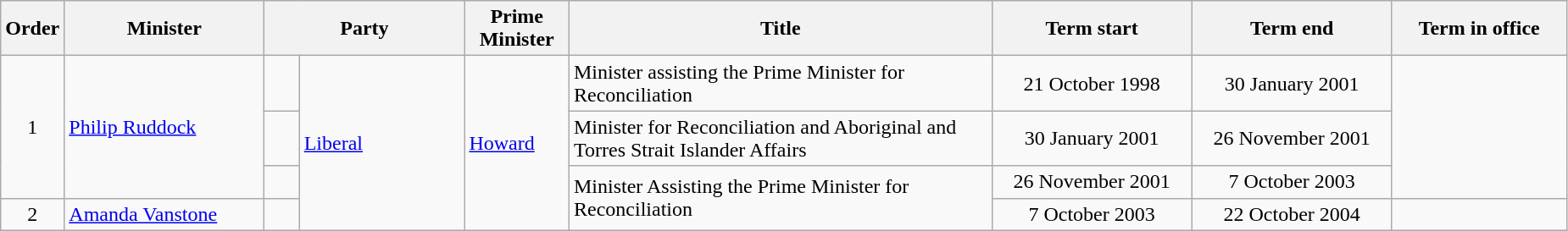<table class="wikitable">
<tr>
<th width=5>Order</th>
<th width=150>Minister</th>
<th width=150 colspan="2">Party</th>
<th width=75>Prime Minister</th>
<th width=325>Title</th>
<th width=150>Term start</th>
<th width=150>Term end</th>
<th width=130>Term in office</th>
</tr>
<tr>
<td rowspan=3 align=center>1</td>
<td rowspan=3><a href='#'>Philip Ruddock</a></td>
<td> </td>
<td rowspan=4><a href='#'>Liberal</a></td>
<td rowspan=4><a href='#'>Howard</a></td>
<td>Minister assisting the Prime Minister for Reconciliation</td>
<td align=center>21 October 1998</td>
<td align=center>30 January 2001</td>
<td rowspan=3 align=right><strong></strong></td>
</tr>
<tr>
<td> </td>
<td>Minister for Reconciliation and Aboriginal and Torres Strait Islander Affairs</td>
<td align=center>30 January 2001</td>
<td align=center>26 November 2001</td>
</tr>
<tr>
<td> </td>
<td rowspan=3>Minister Assisting the Prime Minister for Reconciliation</td>
<td align=center>26 November 2001</td>
<td align=center>7 October 2003</td>
</tr>
<tr>
<td align=center>2</td>
<td><a href='#'>Amanda Vanstone</a></td>
<td> </td>
<td align=center>7 October 2003</td>
<td align=center>22 October 2004</td>
<td align=right></td>
</tr>
</table>
